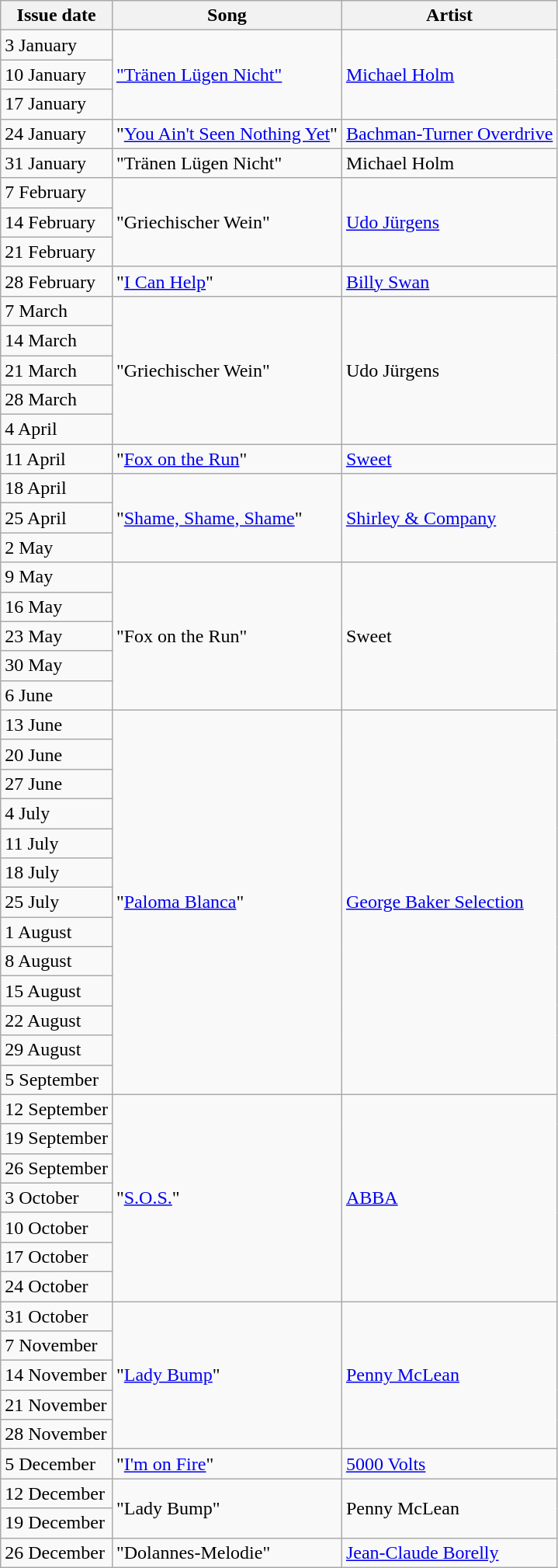<table class="sortable wikitable">
<tr>
<th>Issue date</th>
<th>Song</th>
<th>Artist</th>
</tr>
<tr>
<td>3 January</td>
<td rowspan="3"><a href='#'>"Tränen Lügen Nicht"</a></td>
<td rowspan="3"><a href='#'>Michael Holm</a></td>
</tr>
<tr>
<td>10 January</td>
</tr>
<tr>
<td>17 January</td>
</tr>
<tr>
<td>24 January</td>
<td>"<a href='#'>You Ain't Seen Nothing Yet</a>"</td>
<td><a href='#'>Bachman-Turner Overdrive</a></td>
</tr>
<tr>
<td>31 January</td>
<td>"Tränen Lügen Nicht"</td>
<td>Michael Holm</td>
</tr>
<tr>
<td>7 February</td>
<td rowspan="3">"Griechischer Wein"</td>
<td rowspan="3"><a href='#'>Udo Jürgens</a></td>
</tr>
<tr>
<td>14 February</td>
</tr>
<tr>
<td>21 February</td>
</tr>
<tr>
<td>28 February</td>
<td>"<a href='#'>I Can Help</a>"</td>
<td><a href='#'>Billy Swan</a></td>
</tr>
<tr>
<td>7 March</td>
<td rowspan="5">"Griechischer Wein"</td>
<td rowspan="5">Udo Jürgens</td>
</tr>
<tr>
<td>14 March</td>
</tr>
<tr>
<td>21 March</td>
</tr>
<tr>
<td>28 March</td>
</tr>
<tr>
<td>4 April</td>
</tr>
<tr>
<td>11 April</td>
<td>"<a href='#'>Fox on the Run</a>"</td>
<td><a href='#'>Sweet</a></td>
</tr>
<tr>
<td>18 April</td>
<td rowspan="3">"<a href='#'>Shame, Shame, Shame</a>"</td>
<td rowspan="3"><a href='#'>Shirley & Company</a></td>
</tr>
<tr>
<td>25 April</td>
</tr>
<tr>
<td>2 May</td>
</tr>
<tr>
<td>9 May</td>
<td rowspan="5">"Fox on the Run"</td>
<td rowspan="5">Sweet</td>
</tr>
<tr>
<td>16 May</td>
</tr>
<tr>
<td>23 May</td>
</tr>
<tr>
<td>30 May</td>
</tr>
<tr>
<td>6 June</td>
</tr>
<tr>
<td>13 June</td>
<td rowspan="13">"<a href='#'>Paloma Blanca</a>"</td>
<td rowspan="13"><a href='#'>George Baker Selection</a></td>
</tr>
<tr>
<td>20 June</td>
</tr>
<tr>
<td>27 June</td>
</tr>
<tr>
<td>4 July</td>
</tr>
<tr>
<td>11 July</td>
</tr>
<tr>
<td>18 July</td>
</tr>
<tr>
<td>25 July</td>
</tr>
<tr>
<td>1 August</td>
</tr>
<tr>
<td>8 August</td>
</tr>
<tr>
<td>15 August</td>
</tr>
<tr>
<td>22 August</td>
</tr>
<tr>
<td>29 August</td>
</tr>
<tr>
<td>5 September</td>
</tr>
<tr>
<td>12 September</td>
<td rowspan="7">"<a href='#'>S.O.S.</a>"</td>
<td rowspan="7"><a href='#'>ABBA</a></td>
</tr>
<tr>
<td>19 September</td>
</tr>
<tr>
<td>26 September</td>
</tr>
<tr>
<td>3 October</td>
</tr>
<tr>
<td>10 October</td>
</tr>
<tr>
<td>17 October</td>
</tr>
<tr>
<td>24 October</td>
</tr>
<tr>
<td>31 October</td>
<td rowspan="5">"<a href='#'>Lady Bump</a>"</td>
<td rowspan="5"><a href='#'>Penny McLean</a></td>
</tr>
<tr>
<td>7 November</td>
</tr>
<tr>
<td>14 November</td>
</tr>
<tr>
<td>21 November</td>
</tr>
<tr>
<td>28 November</td>
</tr>
<tr>
<td>5 December</td>
<td>"<a href='#'>I'm on Fire</a>"</td>
<td><a href='#'>5000 Volts</a></td>
</tr>
<tr>
<td>12 December</td>
<td rowspan="2">"Lady Bump"</td>
<td rowspan="2">Penny McLean</td>
</tr>
<tr>
<td>19 December</td>
</tr>
<tr>
<td>26 December</td>
<td>"Dolannes-Melodie"</td>
<td><a href='#'>Jean-Claude Borelly</a></td>
</tr>
</table>
